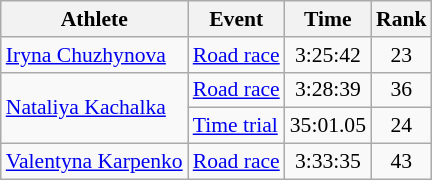<table class=wikitable style="font-size:90%">
<tr>
<th>Athlete</th>
<th>Event</th>
<th>Time</th>
<th>Rank</th>
</tr>
<tr align=center>
<td align=left><a href='#'>Iryna Chuzhynova</a></td>
<td align=left><a href='#'>Road race</a></td>
<td>3:25:42</td>
<td>23</td>
</tr>
<tr align=center>
<td align=left rowspan=2><a href='#'>Nataliya Kachalka</a></td>
<td align=left><a href='#'>Road race</a></td>
<td>3:28:39</td>
<td>36</td>
</tr>
<tr align=center>
<td align=left><a href='#'>Time trial</a></td>
<td>35:01.05</td>
<td>24</td>
</tr>
<tr align=center>
<td align=left><a href='#'>Valentyna Karpenko</a></td>
<td align=left><a href='#'>Road race</a></td>
<td>3:33:35</td>
<td>43</td>
</tr>
</table>
